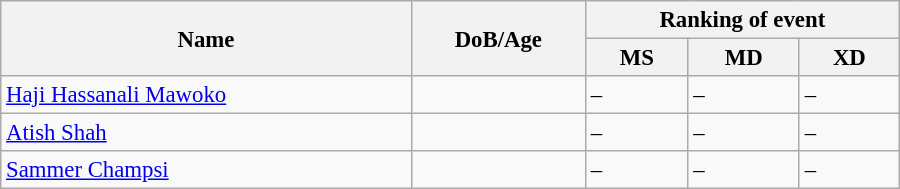<table class="wikitable" style="width:600px; font-size:95%;">
<tr>
<th rowspan="2" align="left">Name</th>
<th rowspan="2" align="left">DoB/Age</th>
<th colspan="3" align="center">Ranking of event</th>
</tr>
<tr>
<th align="center">MS</th>
<th>MD</th>
<th align="center">XD</th>
</tr>
<tr>
<td><a href='#'>Haji Hassanali Mawoko</a></td>
<td></td>
<td>–</td>
<td>–</td>
<td>–</td>
</tr>
<tr>
<td><a href='#'>Atish Shah</a></td>
<td></td>
<td>–</td>
<td>–</td>
<td>–</td>
</tr>
<tr>
<td><a href='#'>Sammer Champsi</a></td>
<td></td>
<td>–</td>
<td>–</td>
<td>–</td>
</tr>
</table>
